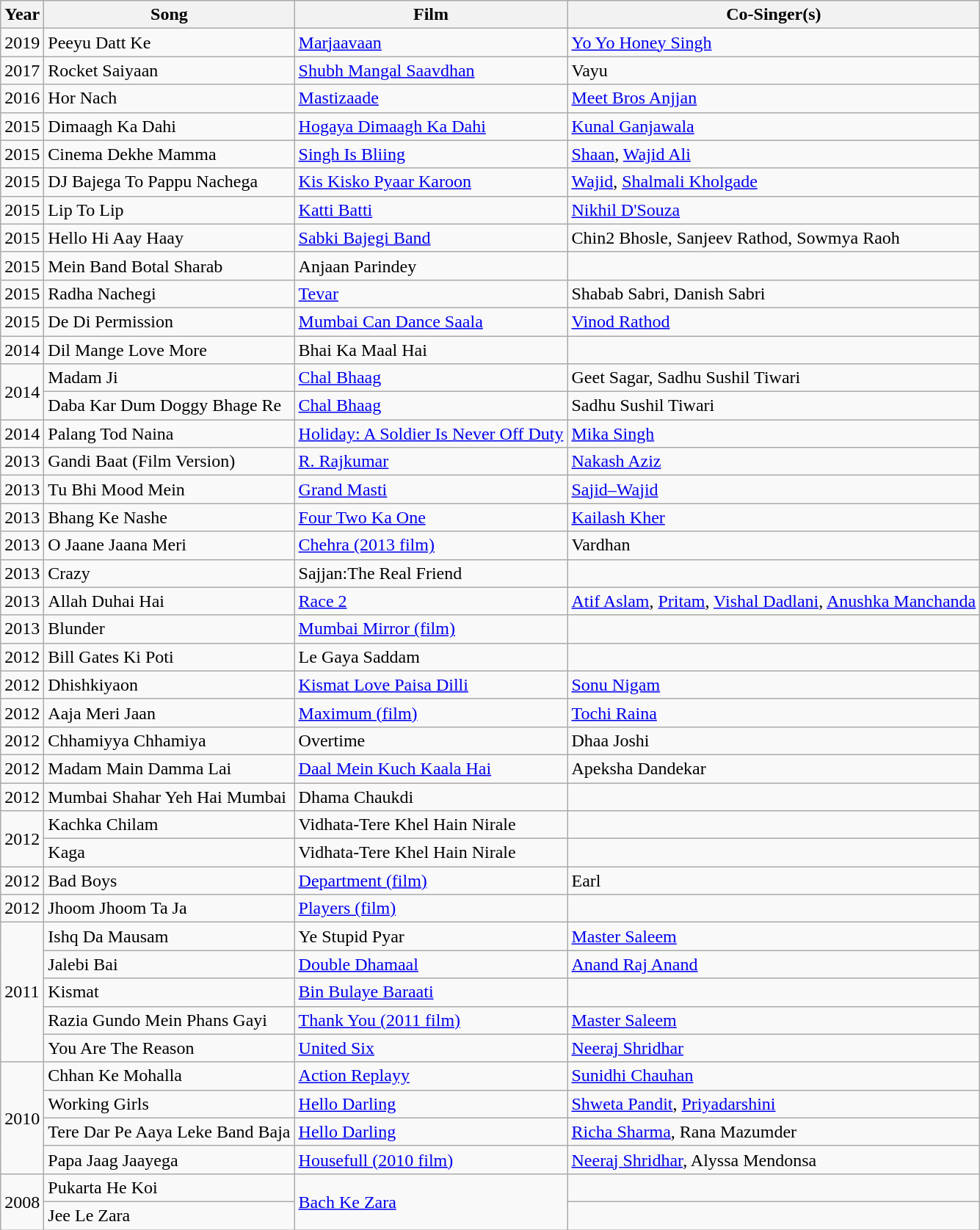<table class="wikitable sortable">
<tr>
<th>Year</th>
<th>Song</th>
<th>Film</th>
<th>Co-Singer(s)</th>
</tr>
<tr>
<td>2019</td>
<td>Peeyu Datt Ke</td>
<td><a href='#'>Marjaavaan</a></td>
<td><a href='#'>Yo Yo Honey Singh</a></td>
</tr>
<tr>
<td>2017</td>
<td>Rocket Saiyaan</td>
<td><a href='#'>Shubh Mangal Saavdhan</a></td>
<td>Vayu</td>
</tr>
<tr>
<td>2016</td>
<td>Hor Nach</td>
<td><a href='#'>Mastizaade</a></td>
<td><a href='#'>Meet Bros Anjjan</a></td>
</tr>
<tr>
<td>2015</td>
<td>Dimaagh Ka Dahi</td>
<td><a href='#'>Hogaya Dimaagh Ka Dahi</a></td>
<td><a href='#'>Kunal Ganjawala</a></td>
</tr>
<tr>
<td>2015</td>
<td>Cinema Dekhe Mamma</td>
<td><a href='#'>Singh Is Bliing</a></td>
<td><a href='#'>Shaan</a>, <a href='#'>Wajid Ali</a></td>
</tr>
<tr>
<td>2015</td>
<td>DJ Bajega To Pappu Nachega</td>
<td><a href='#'>Kis Kisko Pyaar Karoon</a></td>
<td><a href='#'>Wajid</a>, <a href='#'>Shalmali Kholgade</a></td>
</tr>
<tr>
<td>2015</td>
<td>Lip To Lip</td>
<td><a href='#'>Katti Batti</a></td>
<td><a href='#'>Nikhil D'Souza</a></td>
</tr>
<tr>
<td>2015</td>
<td>Hello Hi Aay Haay</td>
<td><a href='#'>Sabki Bajegi Band</a></td>
<td>Chin2 Bhosle, Sanjeev Rathod, Sowmya Raoh</td>
</tr>
<tr>
<td>2015</td>
<td>Mein Band Botal Sharab</td>
<td>Anjaan Parindey</td>
<td></td>
</tr>
<tr>
<td>2015</td>
<td>Radha Nachegi</td>
<td><a href='#'>Tevar</a></td>
<td>Shabab Sabri, Danish Sabri</td>
</tr>
<tr>
<td>2015</td>
<td>De Di Permission</td>
<td><a href='#'>Mumbai Can Dance Saala</a></td>
<td><a href='#'>Vinod Rathod</a></td>
</tr>
<tr>
<td>2014</td>
<td>Dil Mange Love More</td>
<td>Bhai Ka Maal Hai</td>
<td></td>
</tr>
<tr>
<td rowspan="2">2014</td>
<td>Madam Ji</td>
<td><a href='#'>Chal Bhaag</a></td>
<td>Geet Sagar, Sadhu Sushil Tiwari</td>
</tr>
<tr>
<td>Daba Kar Dum Doggy Bhage Re</td>
<td><a href='#'>Chal Bhaag</a></td>
<td>Sadhu Sushil Tiwari</td>
</tr>
<tr>
<td>2014</td>
<td>Palang Tod Naina</td>
<td><a href='#'>Holiday: A Soldier Is Never Off Duty</a></td>
<td><a href='#'>Mika Singh</a></td>
</tr>
<tr>
<td>2013</td>
<td>Gandi Baat (Film Version)</td>
<td><a href='#'>R. Rajkumar</a></td>
<td><a href='#'>Nakash Aziz</a></td>
</tr>
<tr>
<td>2013</td>
<td>Tu Bhi Mood Mein</td>
<td><a href='#'>Grand Masti</a></td>
<td><a href='#'>Sajid–Wajid</a></td>
</tr>
<tr>
<td>2013</td>
<td>Bhang Ke Nashe</td>
<td><a href='#'>Four Two Ka One</a></td>
<td><a href='#'>Kailash Kher</a></td>
</tr>
<tr>
<td>2013</td>
<td>O Jaane Jaana Meri</td>
<td><a href='#'>Chehra (2013 film)</a></td>
<td>Vardhan</td>
</tr>
<tr>
<td>2013</td>
<td>Crazy</td>
<td>Sajjan:The Real Friend</td>
<td></td>
</tr>
<tr>
<td>2013</td>
<td>Allah Duhai Hai</td>
<td><a href='#'>Race 2</a></td>
<td><a href='#'>Atif Aslam</a>, <a href='#'>Pritam</a>, <a href='#'>Vishal Dadlani</a>, <a href='#'>Anushka Manchanda</a></td>
</tr>
<tr>
<td>2013</td>
<td>Blunder</td>
<td><a href='#'>Mumbai Mirror (film)</a></td>
<td></td>
</tr>
<tr>
<td>2012</td>
<td>Bill Gates Ki Poti</td>
<td>Le Gaya Saddam</td>
<td></td>
</tr>
<tr>
<td>2012</td>
<td>Dhishkiyaon</td>
<td><a href='#'>Kismat Love Paisa Dilli</a></td>
<td><a href='#'>Sonu Nigam</a></td>
</tr>
<tr>
<td>2012</td>
<td>Aaja Meri Jaan</td>
<td><a href='#'>Maximum (film)</a></td>
<td><a href='#'>Tochi Raina</a></td>
</tr>
<tr>
<td>2012</td>
<td>Chhamiyya Chhamiya</td>
<td>Overtime</td>
<td>Dhaa Joshi</td>
</tr>
<tr>
<td>2012</td>
<td>Madam Main Damma Lai</td>
<td><a href='#'>Daal Mein Kuch Kaala Hai</a></td>
<td>Apeksha Dandekar</td>
</tr>
<tr>
<td>2012</td>
<td>Mumbai Shahar Yeh Hai Mumbai</td>
<td>Dhama Chaukdi</td>
<td></td>
</tr>
<tr>
<td rowspan="2">2012</td>
<td>Kachka Chilam</td>
<td>Vidhata-Tere Khel Hain Nirale</td>
<td></td>
</tr>
<tr>
<td>Kaga</td>
<td>Vidhata-Tere Khel Hain Nirale</td>
<td></td>
</tr>
<tr>
<td>2012</td>
<td>Bad Boys</td>
<td><a href='#'>Department (film)</a></td>
<td>Earl</td>
</tr>
<tr>
<td>2012</td>
<td>Jhoom Jhoom Ta Ja</td>
<td><a href='#'>Players (film)</a></td>
<td></td>
</tr>
<tr>
<td rowspan=5>2011</td>
<td>Ishq Da Mausam</td>
<td>Ye Stupid Pyar</td>
<td><a href='#'>Master Saleem</a></td>
</tr>
<tr>
<td>Jalebi Bai</td>
<td><a href='#'>Double Dhamaal</a></td>
<td><a href='#'>Anand Raj Anand</a></td>
</tr>
<tr>
<td>Kismat</td>
<td><a href='#'>Bin Bulaye Baraati</a></td>
<td></td>
</tr>
<tr>
<td>Razia Gundo Mein Phans Gayi</td>
<td><a href='#'>Thank You (2011 film)</a></td>
<td><a href='#'>Master Saleem</a></td>
</tr>
<tr>
<td>You Are The Reason</td>
<td><a href='#'>United Six</a></td>
<td><a href='#'>Neeraj Shridhar</a></td>
</tr>
<tr>
<td rowspan="4">2010</td>
<td>Chhan Ke Mohalla</td>
<td><a href='#'>Action Replayy</a></td>
<td><a href='#'>Sunidhi Chauhan</a></td>
</tr>
<tr>
<td>Working Girls</td>
<td><a href='#'>Hello Darling</a></td>
<td><a href='#'>Shweta Pandit</a>, <a href='#'>Priyadarshini</a></td>
</tr>
<tr>
<td>Tere Dar Pe Aaya Leke Band Baja</td>
<td><a href='#'>Hello Darling</a></td>
<td><a href='#'>Richa Sharma</a>, Rana Mazumder</td>
</tr>
<tr>
<td>Papa Jaag Jaayega</td>
<td><a href='#'>Housefull (2010 film)</a></td>
<td><a href='#'>Neeraj Shridhar</a>, Alyssa Mendonsa</td>
</tr>
<tr>
<td rowspan=2>2008</td>
<td>Pukarta He Koi</td>
<td rowspan=2><a href='#'>Bach Ke Zara</a></td>
<td></td>
</tr>
<tr>
<td>Jee Le Zara</td>
<td></td>
</tr>
</table>
